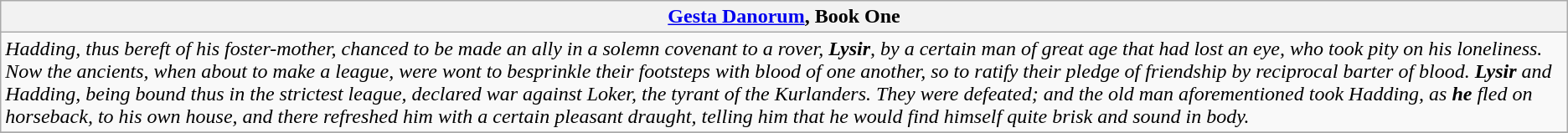<table class="wikitable">
<tr>
<th><a href='#'>Gesta Danorum</a>, <strong>Book One</strong></th>
</tr>
<tr>
<td><em>Hadding, thus bereft of his foster-mother, chanced to be made an ally in a solemn covenant to a rover, <strong>Lysir</strong>, by a certain man of great age that had lost an eye, who took pity on his loneliness. Now the ancients, when about to make a league, were wont to besprinkle their footsteps with blood of one another, so to ratify their pledge of friendship by reciprocal barter of blood. <strong>Lysir</strong> and Hadding, being bound thus in the strictest league, declared war against Loker, the tyrant of the Kurlanders. They were defeated; and the old man aforementioned took Hadding, as <strong>he</strong> fled on horseback, to his own house, and there refreshed him with a certain pleasant draught, telling him that he would find himself quite brisk and sound in body.</em></td>
</tr>
<tr>
</tr>
</table>
